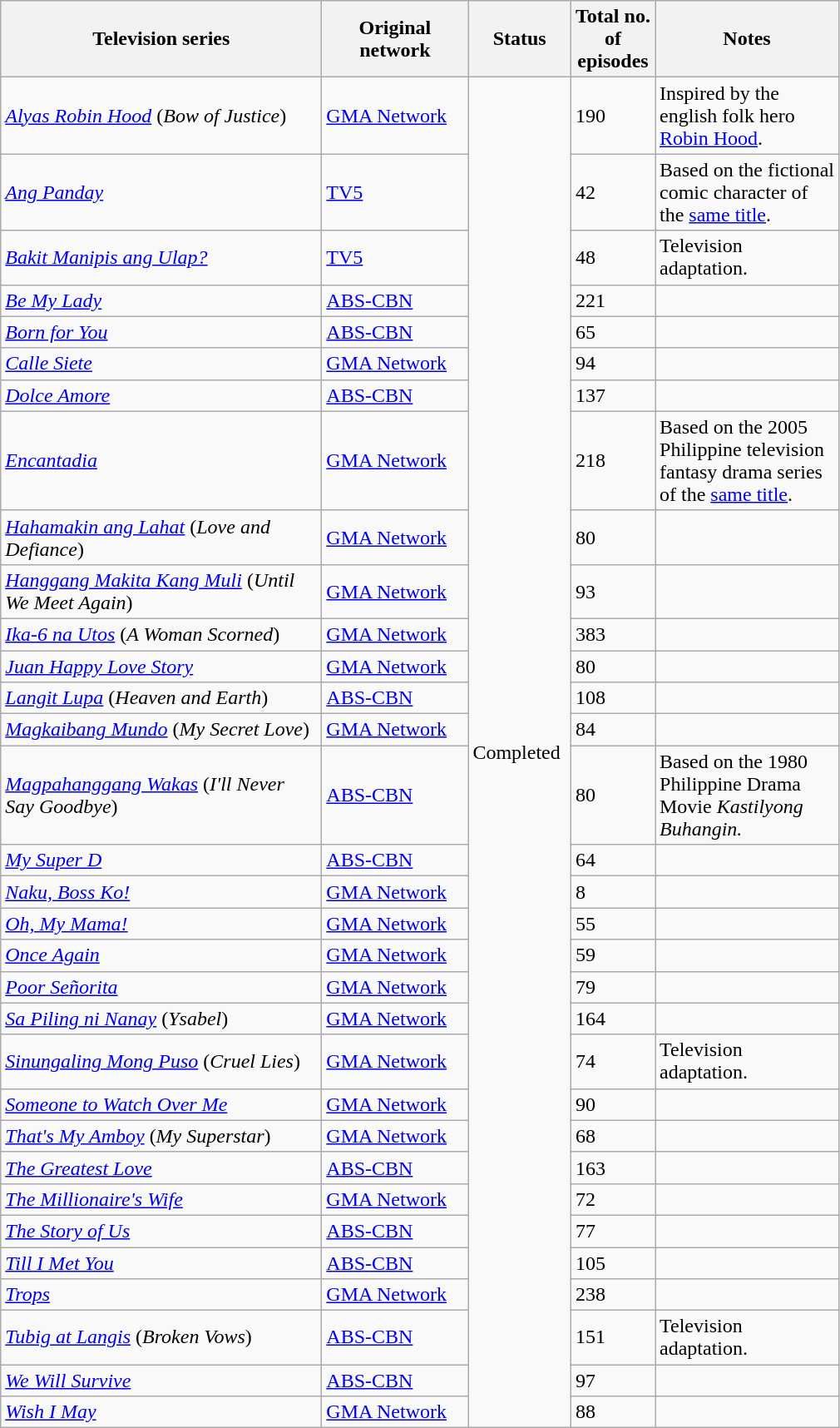<table class="wikitable sortable">
<tr>
<th style="width:250px;">Television series</th>
<th style="width:110px;">Original network</th>
<th style="width:75px;">Status</th>
<th style="width:60px;">Total no. of episodes</th>
<th style="width:140px;">Notes</th>
</tr>
<tr>
<td><a href='#'><em>Alyas Robin Hood</em></a> (<em>Bow of Justice</em>)</td>
<td><a href='#'>GMA Network</a></td>
<td rowspan="32">Completed</td>
<td>190</td>
<td>Inspired by the english folk hero <a href='#'>Robin Hood</a>.</td>
</tr>
<tr>
<td><a href='#'><em>Ang Panday</em></a></td>
<td><a href='#'>TV5</a></td>
<td>42</td>
<td>Based on the fictional comic character of the <a href='#'>same title</a>.</td>
</tr>
<tr>
<td><a href='#'><em>Bakit Manipis ang Ulap?</em></a></td>
<td><a href='#'>TV5</a></td>
<td>48</td>
<td>Television adaptation.</td>
</tr>
<tr>
<td><a href='#'><em>Be My Lady</em></a></td>
<td><a href='#'>ABS-CBN</a></td>
<td>221</td>
<td></td>
</tr>
<tr>
<td><a href='#'><em>Born for You</em></a></td>
<td><a href='#'>ABS-CBN</a></td>
<td>65</td>
<td></td>
</tr>
<tr>
<td><a href='#'><em>Calle Siete</em></a></td>
<td><a href='#'>GMA Network</a></td>
<td>94</td>
<td></td>
</tr>
<tr>
<td><a href='#'><em>Dolce Amore</em></a></td>
<td><a href='#'>ABS-CBN</a></td>
<td>137</td>
<td></td>
</tr>
<tr>
<td><a href='#'><em>Encantadia</em></a></td>
<td><a href='#'>GMA Network</a></td>
<td>218</td>
<td>Based on the 2005 Philippine television fantasy drama series of the <a href='#'>same title</a>.</td>
</tr>
<tr>
<td><a href='#'><em>Hahamakin ang Lahat</em></a> (<em>Love and Defiance</em>)</td>
<td><a href='#'>GMA Network</a></td>
<td>80</td>
<td></td>
</tr>
<tr>
<td><a href='#'><em>Hanggang Makita Kang Muli</em></a> (<em>Until We Meet Again</em>)</td>
<td><a href='#'>GMA Network</a></td>
<td>93</td>
<td></td>
</tr>
<tr>
<td><a href='#'><em>Ika-6 na Utos</em></a> (<em>A Woman Scorned</em>)</td>
<td><a href='#'>GMA Network</a></td>
<td>383</td>
<td></td>
</tr>
<tr>
<td><a href='#'><em>Juan Happy Love Story</em></a></td>
<td><a href='#'>GMA Network</a></td>
<td>80</td>
<td></td>
</tr>
<tr>
<td><a href='#'><em>Langit Lupa</em></a> (<em>Heaven and Earth</em>)</td>
<td><a href='#'>ABS-CBN</a></td>
<td>108</td>
<td></td>
</tr>
<tr>
<td><a href='#'><em>Magkaibang Mundo</em></a> (<em>My Secret Love</em>)</td>
<td><a href='#'>GMA Network</a></td>
<td>84</td>
<td></td>
</tr>
<tr>
<td><a href='#'><em>Magpahanggang Wakas</em></a> (<em>I'll Never Say Goodbye</em>)</td>
<td><a href='#'>ABS-CBN</a></td>
<td>80</td>
<td>Based on the 1980 Philippine Drama Movie <em>Kastilyong Buhangin.</em></td>
</tr>
<tr>
<td><a href='#'><em>My Super D</em></a></td>
<td><a href='#'>ABS-CBN</a></td>
<td>64</td>
<td></td>
</tr>
<tr>
<td><a href='#'><em>Naku, Boss Ko!</em></a></td>
<td><a href='#'>GMA Network</a></td>
<td>8</td>
<td></td>
</tr>
<tr>
<td><a href='#'><em>Oh, My Mama!</em></a></td>
<td><a href='#'>GMA Network</a></td>
<td>55</td>
<td></td>
</tr>
<tr>
<td><a href='#'><em>Once Again</em></a></td>
<td><a href='#'>GMA Network</a></td>
<td>59</td>
<td></td>
</tr>
<tr>
<td><a href='#'><em>Poor Señorita</em></a></td>
<td><a href='#'>GMA Network</a></td>
<td>79</td>
<td></td>
</tr>
<tr>
<td><a href='#'><em>Sa Piling ni Nanay</em></a> (<em>Ysabel</em>)</td>
<td><a href='#'>GMA Network</a></td>
<td>164</td>
<td></td>
</tr>
<tr>
<td><a href='#'><em>Sinungaling Mong Puso</em></a> (<em>Cruel Lies</em>)</td>
<td><a href='#'>GMA Network</a></td>
<td>74</td>
<td>Television adaptation.</td>
</tr>
<tr>
<td><a href='#'><em>Someone to Watch Over Me</em></a></td>
<td><a href='#'>GMA Network</a></td>
<td>90</td>
<td></td>
</tr>
<tr>
<td><a href='#'><em>That's My Amboy</em></a> (<em>My Superstar</em>)</td>
<td><a href='#'>GMA Network</a></td>
<td>68</td>
<td></td>
</tr>
<tr>
<td><a href='#'><em>The Greatest Love</em></a></td>
<td><a href='#'>ABS-CBN</a></td>
<td>163</td>
<td></td>
</tr>
<tr>
<td><a href='#'><em>The Millionaire's Wife</em></a></td>
<td><a href='#'>GMA Network</a></td>
<td>72</td>
<td></td>
</tr>
<tr>
<td><a href='#'><em>The Story of Us</em></a></td>
<td><a href='#'>ABS-CBN</a></td>
<td>77</td>
<td></td>
</tr>
<tr>
<td><a href='#'><em>Till I Met You</em></a></td>
<td><a href='#'>ABS-CBN</a></td>
<td>105</td>
<td></td>
</tr>
<tr>
<td><em><a href='#'>Trops</a></em></td>
<td><a href='#'>GMA Network</a></td>
<td>238</td>
<td></td>
</tr>
<tr>
<td><a href='#'><em>Tubig at Langis</em></a> (<em>Broken Vows</em>)</td>
<td><a href='#'>ABS-CBN</a></td>
<td>151</td>
<td>Television adaptation.</td>
</tr>
<tr>
<td><a href='#'><em>We Will Survive</em></a></td>
<td><a href='#'>ABS-CBN</a></td>
<td>97</td>
<td></td>
</tr>
<tr>
<td><a href='#'><em>Wish I May</em></a></td>
<td><a href='#'>GMA Network</a></td>
<td>88</td>
<td></td>
</tr>
</table>
